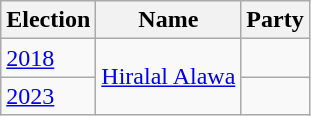<table class="wikitable sortable">
<tr>
<th>Election</th>
<th>Name</th>
<th colspan=2>Party</th>
</tr>
<tr>
<td><a href='#'>2018</a></td>
<td rowspan=2><a href='#'>Hiralal Alawa</a></td>
<td></td>
</tr>
<tr>
<td><a href='#'>2023</a></td>
</tr>
</table>
